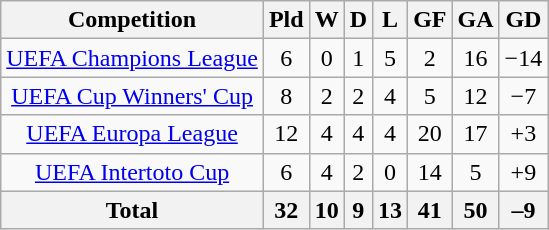<table class="wikitable" style="text-align: center;">
<tr>
<th>Competition</th>
<th>Pld</th>
<th>W</th>
<th>D</th>
<th>L</th>
<th>GF</th>
<th>GA</th>
<th>GD</th>
</tr>
<tr>
<td><a href='#'>UEFA Champions League</a></td>
<td>6</td>
<td>0</td>
<td>1</td>
<td>5</td>
<td>2</td>
<td>16</td>
<td>−14</td>
</tr>
<tr>
<td><a href='#'>UEFA Cup Winners' Cup</a></td>
<td>8</td>
<td>2</td>
<td>2</td>
<td>4</td>
<td>5</td>
<td>12</td>
<td>−7</td>
</tr>
<tr>
<td><a href='#'>UEFA Europa League</a></td>
<td>12</td>
<td>4</td>
<td>4</td>
<td>4</td>
<td>20</td>
<td>17</td>
<td>+3</td>
</tr>
<tr>
<td><a href='#'>UEFA Intertoto Cup</a></td>
<td>6</td>
<td>4</td>
<td>2</td>
<td>0</td>
<td>14</td>
<td>5</td>
<td>+9</td>
</tr>
<tr>
<th>Total</th>
<th>32</th>
<th>10</th>
<th>9</th>
<th>13</th>
<th>41</th>
<th>50</th>
<th>–9</th>
</tr>
</table>
